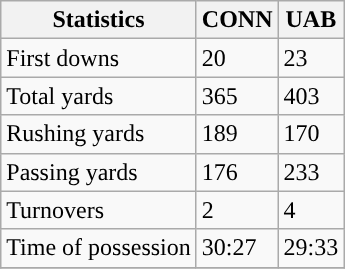<table class="wikitable" style="float: left;">
<tr>
<th>Statistics</th>
<th>CONN</th>
<th>UAB</th>
</tr>
<tr>
<td>First downs</td>
<td>20</td>
<td>23</td>
</tr>
<tr>
<td>Total yards</td>
<td>365</td>
<td>403</td>
</tr>
<tr>
<td>Rushing yards</td>
<td>189</td>
<td>170</td>
</tr>
<tr>
<td>Passing yards</td>
<td>176</td>
<td>233</td>
</tr>
<tr>
<td>Turnovers</td>
<td>2</td>
<td>4</td>
</tr>
<tr>
<td>Time of possession</td>
<td>30:27</td>
<td>29:33</td>
</tr>
<tr>
</tr>
</table>
